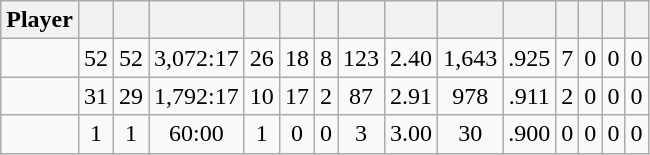<table class="wikitable sortable" style="text-align:center;">
<tr>
<th>Player</th>
<th></th>
<th></th>
<th></th>
<th></th>
<th></th>
<th></th>
<th></th>
<th></th>
<th></th>
<th></th>
<th></th>
<th></th>
<th></th>
<th></th>
</tr>
<tr>
<td style="text-align:left;"></td>
<td>52</td>
<td>52</td>
<td>3,072:17</td>
<td>26</td>
<td>18</td>
<td>8</td>
<td>123</td>
<td>2.40</td>
<td>1,643</td>
<td>.925</td>
<td>7</td>
<td>0</td>
<td>0</td>
<td>0</td>
</tr>
<tr>
<td style="text-align:left;"></td>
<td>31</td>
<td>29</td>
<td>1,792:17</td>
<td>10</td>
<td>17</td>
<td>2</td>
<td>87</td>
<td>2.91</td>
<td>978</td>
<td>.911</td>
<td>2</td>
<td>0</td>
<td>0</td>
<td>0</td>
</tr>
<tr>
<td style="text-align:left;"></td>
<td>1</td>
<td>1</td>
<td>60:00</td>
<td>1</td>
<td>0</td>
<td>0</td>
<td>3</td>
<td>3.00</td>
<td>30</td>
<td>.900</td>
<td>0</td>
<td>0</td>
<td>0</td>
<td>0</td>
</tr>
</table>
